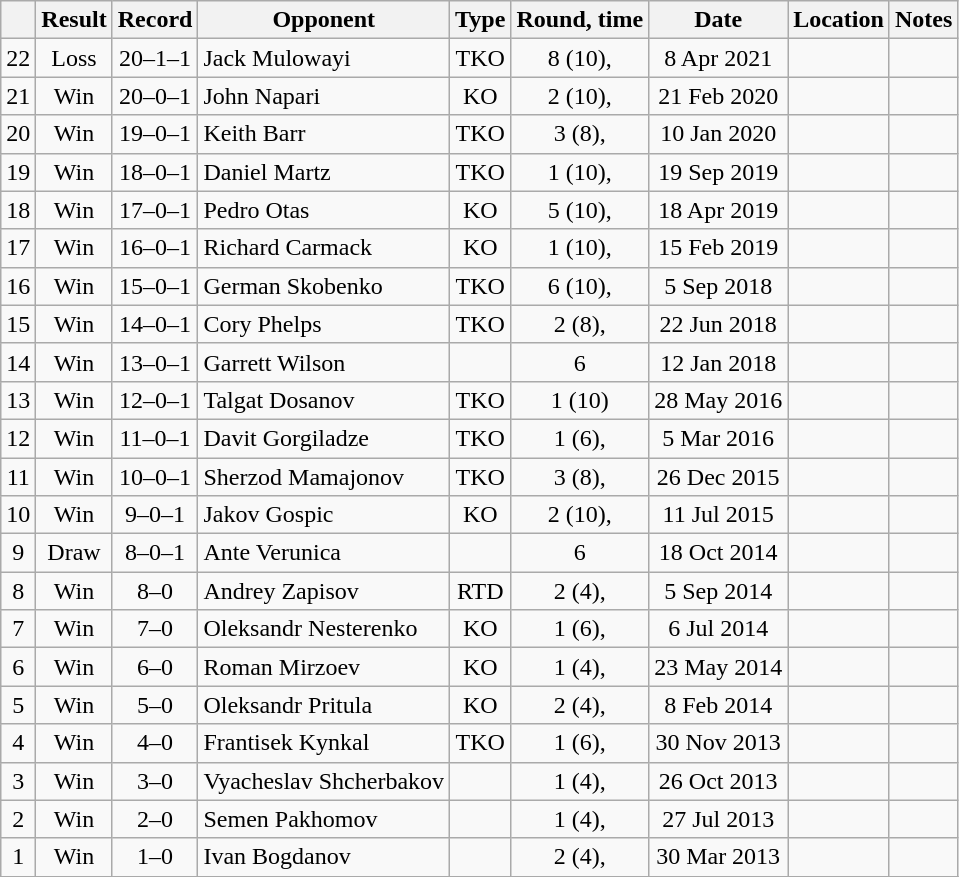<table class="wikitable sortable" style="text-align:center">
<tr>
<th></th>
<th>Result</th>
<th>Record</th>
<th>Opponent</th>
<th>Type</th>
<th>Round, time</th>
<th>Date</th>
<th>Location</th>
<th>Notes</th>
</tr>
<tr>
<td>22</td>
<td>Loss</td>
<td>20–1–1</td>
<td align=left>Jack Mulowayi</td>
<td>TKO</td>
<td>8 (10), </td>
<td>8 Apr 2021</td>
<td align=left></td>
<td align=left></td>
</tr>
<tr>
<td>21</td>
<td>Win</td>
<td>20–0–1</td>
<td align=left>John Napari</td>
<td>KO</td>
<td>2 (10), </td>
<td>21 Feb 2020</td>
<td align=left></td>
<td align=left></td>
</tr>
<tr>
<td>20</td>
<td>Win</td>
<td>19–0–1</td>
<td align=left>Keith Barr</td>
<td>TKO</td>
<td>3 (8), </td>
<td>10 Jan 2020</td>
<td align=left></td>
<td></td>
</tr>
<tr>
<td>19</td>
<td>Win</td>
<td>18–0–1</td>
<td align=left>Daniel Martz</td>
<td>TKO</td>
<td>1 (10), </td>
<td>19 Sep 2019</td>
<td align=left></td>
<td align=left></td>
</tr>
<tr>
<td>18</td>
<td>Win</td>
<td>17–0–1</td>
<td align=left>Pedro Otas</td>
<td>KO</td>
<td>5 (10), </td>
<td>18 Apr 2019</td>
<td align=left></td>
<td align=left></td>
</tr>
<tr>
<td>17</td>
<td>Win</td>
<td>16–0–1</td>
<td align=left>Richard Carmack</td>
<td>KO</td>
<td>1 (10), </td>
<td>15 Feb 2019</td>
<td align=left></td>
<td></td>
</tr>
<tr>
<td>16</td>
<td>Win</td>
<td>15–0–1</td>
<td align=left>German Skobenko</td>
<td>TKO</td>
<td>6 (10), </td>
<td>5 Sep 2018</td>
<td align=left></td>
<td align=left></td>
</tr>
<tr>
<td>15</td>
<td>Win</td>
<td>14–0–1</td>
<td align=left>Cory Phelps</td>
<td>TKO</td>
<td>2 (8), </td>
<td>22 Jun 2018</td>
<td align=left></td>
<td></td>
</tr>
<tr>
<td>14</td>
<td>Win</td>
<td>13–0–1</td>
<td align=left>Garrett Wilson</td>
<td></td>
<td>6</td>
<td>12 Jan 2018</td>
<td align=left></td>
<td></td>
</tr>
<tr>
<td>13</td>
<td>Win</td>
<td>12–0–1</td>
<td align=left>Talgat Dosanov</td>
<td>TKO</td>
<td>1 (10)</td>
<td>28 May 2016</td>
<td align=left></td>
<td></td>
</tr>
<tr>
<td>12</td>
<td>Win</td>
<td>11–0–1</td>
<td align=left>Davit Gorgiladze</td>
<td>TKO</td>
<td>1 (6), </td>
<td>5 Mar 2016</td>
<td align=left></td>
<td></td>
</tr>
<tr>
<td>11</td>
<td>Win</td>
<td>10–0–1</td>
<td align=left>Sherzod Mamajonov</td>
<td>TKO</td>
<td>3 (8), </td>
<td>26 Dec 2015</td>
<td align=left></td>
<td></td>
</tr>
<tr>
<td>10</td>
<td>Win</td>
<td>9–0–1</td>
<td align=left>Jakov Gospic</td>
<td>KO</td>
<td>2 (10), </td>
<td>11 Jul 2015</td>
<td align=left></td>
<td align=left></td>
</tr>
<tr>
<td>9</td>
<td>Draw</td>
<td>8–0–1</td>
<td align=left>Ante Verunica</td>
<td></td>
<td>6</td>
<td>18 Oct 2014</td>
<td align=left></td>
<td></td>
</tr>
<tr>
<td>8</td>
<td>Win</td>
<td>8–0</td>
<td align=left>Andrey Zapisov</td>
<td>RTD</td>
<td>2 (4), </td>
<td>5 Sep 2014</td>
<td align=left></td>
<td></td>
</tr>
<tr>
<td>7</td>
<td>Win</td>
<td>7–0</td>
<td align=left>Oleksandr Nesterenko</td>
<td>KO</td>
<td>1 (6), </td>
<td>6 Jul 2014</td>
<td align=left></td>
<td></td>
</tr>
<tr>
<td>6</td>
<td>Win</td>
<td>6–0</td>
<td align=left>Roman Mirzoev</td>
<td>KO</td>
<td>1 (4), </td>
<td>23 May 2014</td>
<td align=left></td>
<td></td>
</tr>
<tr>
<td>5</td>
<td>Win</td>
<td>5–0</td>
<td align=left>Oleksandr Pritula</td>
<td>KO</td>
<td>2 (4), </td>
<td>8 Feb 2014</td>
<td align=left></td>
<td></td>
</tr>
<tr>
<td>4</td>
<td>Win</td>
<td>4–0</td>
<td align=left>Frantisek Kynkal</td>
<td>TKO</td>
<td>1 (6), </td>
<td>30 Nov 2013</td>
<td align=left></td>
<td></td>
</tr>
<tr>
<td>3</td>
<td>Win</td>
<td>3–0</td>
<td align=left>Vyacheslav Shcherbakov</td>
<td></td>
<td>1 (4), </td>
<td>26 Oct 2013</td>
<td align=left></td>
<td></td>
</tr>
<tr>
<td>2</td>
<td>Win</td>
<td>2–0</td>
<td align=left>Semen Pakhomov</td>
<td></td>
<td>1 (4), </td>
<td>27 Jul 2013</td>
<td align=left></td>
<td></td>
</tr>
<tr>
<td>1</td>
<td>Win</td>
<td>1–0</td>
<td align=left>Ivan Bogdanov</td>
<td></td>
<td>2 (4), </td>
<td>30 Mar 2013</td>
<td align=left></td>
<td></td>
</tr>
<tr>
</tr>
</table>
